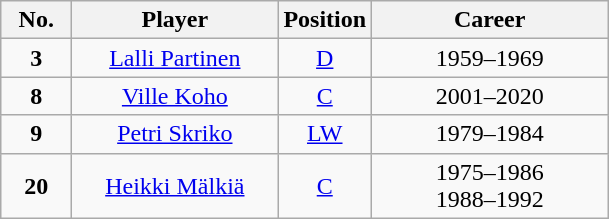<table class="wikitable sortable" style="text-align:center">
<tr>
<th width=40px>No.</th>
<th width=130px>Player</th>
<th width=40px>Position</th>
<th width=150px>Career</th>
</tr>
<tr>
<td><strong>3</strong></td>
<td><a href='#'>Lalli Partinen</a></td>
<td><a href='#'>D</a></td>
<td>1959–1969</td>
</tr>
<tr>
<td><strong>8</strong></td>
<td><a href='#'>Ville Koho</a></td>
<td><a href='#'>C</a></td>
<td>2001–2020</td>
</tr>
<tr>
<td><strong>9</strong></td>
<td><a href='#'>Petri Skriko</a></td>
<td><a href='#'>LW</a></td>
<td>1979–1984</td>
</tr>
<tr>
<td><strong>20</strong></td>
<td><a href='#'>Heikki Mälkiä</a></td>
<td><a href='#'>C</a></td>
<td>1975–1986<br>1988–1992</td>
</tr>
</table>
